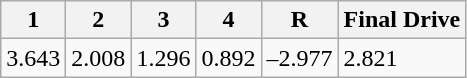<table class="wikitable" border="1">
<tr>
<th>1</th>
<th>2</th>
<th>3</th>
<th>4</th>
<th>R</th>
<th>Final Drive</th>
</tr>
<tr>
<td>3.643</td>
<td>2.008</td>
<td>1.296</td>
<td>0.892</td>
<td>–2.977</td>
<td>2.821</td>
</tr>
</table>
